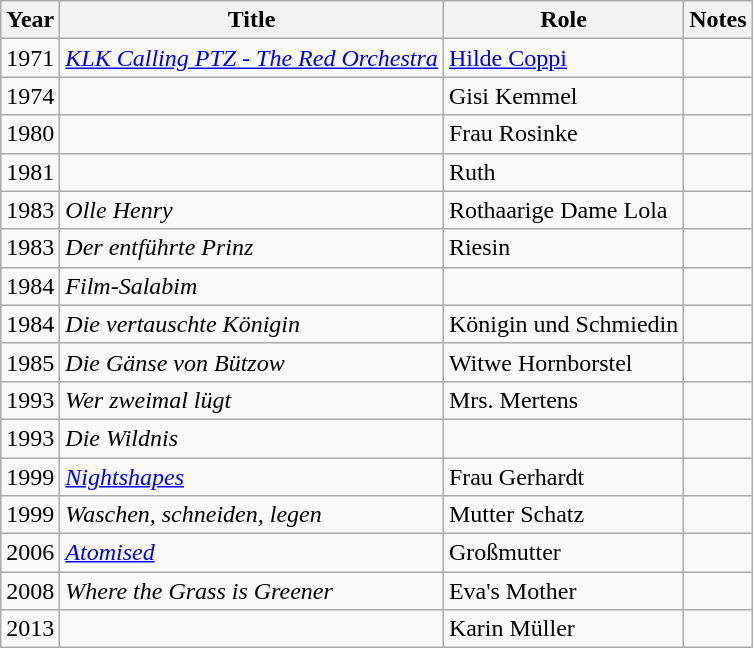<table class="wikitable sortable">
<tr>
<th>Year</th>
<th>Title</th>
<th>Role</th>
<th class="unsortable">Notes</th>
</tr>
<tr>
<td>1971</td>
<td><em><a href='#'>KLK Calling PTZ - The Red Orchestra</a></em></td>
<td><a href='#'>Hilde Coppi</a></td>
<td></td>
</tr>
<tr>
<td>1974</td>
<td><em></em></td>
<td>Gisi Kemmel</td>
<td></td>
</tr>
<tr>
<td>1980</td>
<td><em></em></td>
<td>Frau Rosinke</td>
<td></td>
</tr>
<tr>
<td>1981</td>
<td><em></em></td>
<td>Ruth</td>
<td></td>
</tr>
<tr>
<td>1983</td>
<td><em>Olle Henry</em></td>
<td>Rothaarige Dame Lola</td>
<td></td>
</tr>
<tr>
<td>1983</td>
<td><em>Der entführte Prinz</em></td>
<td>Riesin</td>
<td></td>
</tr>
<tr>
<td>1984</td>
<td><em>Film-Salabim</em></td>
<td></td>
<td></td>
</tr>
<tr>
<td>1984</td>
<td><em>Die vertauschte Königin</em></td>
<td>Königin und Schmiedin</td>
<td></td>
</tr>
<tr>
<td>1985</td>
<td><em>Die Gänse von Bützow</em></td>
<td>Witwe Hornborstel</td>
<td></td>
</tr>
<tr>
<td>1993</td>
<td><em>Wer zweimal lügt</em></td>
<td>Mrs. Mertens</td>
<td></td>
</tr>
<tr>
<td>1993</td>
<td><em>Die Wildnis</em></td>
<td></td>
<td></td>
</tr>
<tr>
<td>1999</td>
<td><em><a href='#'>Nightshapes</a></em></td>
<td>Frau Gerhardt</td>
<td></td>
</tr>
<tr>
<td>1999</td>
<td><em>Waschen, schneiden, legen</em></td>
<td>Mutter Schatz</td>
<td></td>
</tr>
<tr>
<td>2006</td>
<td><em><a href='#'>Atomised</a></em></td>
<td>Großmutter</td>
<td></td>
</tr>
<tr>
<td>2008</td>
<td><em>Where the Grass is Greener</em></td>
<td>Eva's Mother</td>
<td></td>
</tr>
<tr>
<td>2013</td>
<td><em></em></td>
<td>Karin Müller</td>
<td></td>
</tr>
</table>
